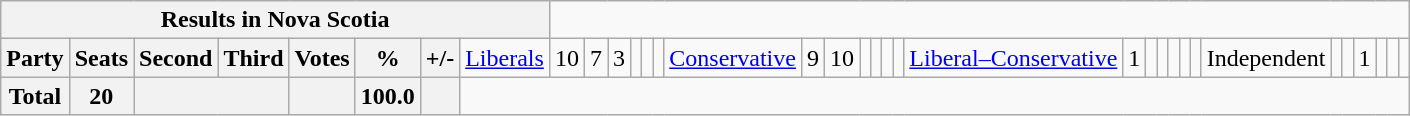<table class="wikitable">
<tr>
<th colspan=9>Results in Nova Scotia</th>
</tr>
<tr>
<th colspan=2>Party</th>
<th>Seats</th>
<th>Second</th>
<th>Third</th>
<th>Votes</th>
<th>%</th>
<th>+/-<br></th>
<td><a href='#'>Liberals</a></td>
<td align="right">10</td>
<td align="right">7</td>
<td align="right">3</td>
<td align="right"></td>
<td align="right"></td>
<td align="right"><br></td>
<td><a href='#'>Conservative</a></td>
<td align="right">9</td>
<td align="right">10</td>
<td align="right"></td>
<td align="right"></td>
<td align="right"></td>
<td align="right"><br></td>
<td><a href='#'>Liberal–Conservative</a></td>
<td align="right">1</td>
<td align="right"></td>
<td align="right"></td>
<td align="right"></td>
<td align="right"></td>
<td align="right"><br></td>
<td>Independent</td>
<td align="right"></td>
<td align="right"></td>
<td align="right">1</td>
<td align="right"></td>
<td align="right"></td>
<td align="right"></td>
</tr>
<tr>
<th colspan="2">Total</th>
<th>20</th>
<th colspan="2"></th>
<th></th>
<th>100.0</th>
<th></th>
</tr>
</table>
